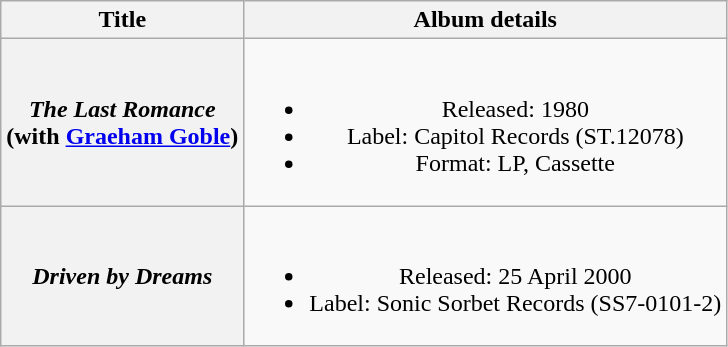<table class="wikitable plainrowheaders" style="text-align:center;">
<tr>
<th>Title</th>
<th>Album details</th>
</tr>
<tr>
<th scope="row"><em>The Last Romance </em> <br> (with <a href='#'>Graeham Goble</a>)</th>
<td><br><ul><li>Released: 1980</li><li>Label: Capitol Records (ST.12078)</li><li>Format: LP, Cassette</li></ul></td>
</tr>
<tr>
<th scope="row"><em>Driven by Dreams</em></th>
<td><br><ul><li>Released: 25 April 2000</li><li>Label: Sonic Sorbet Records (SS7-0101-2)</li></ul></td>
</tr>
</table>
